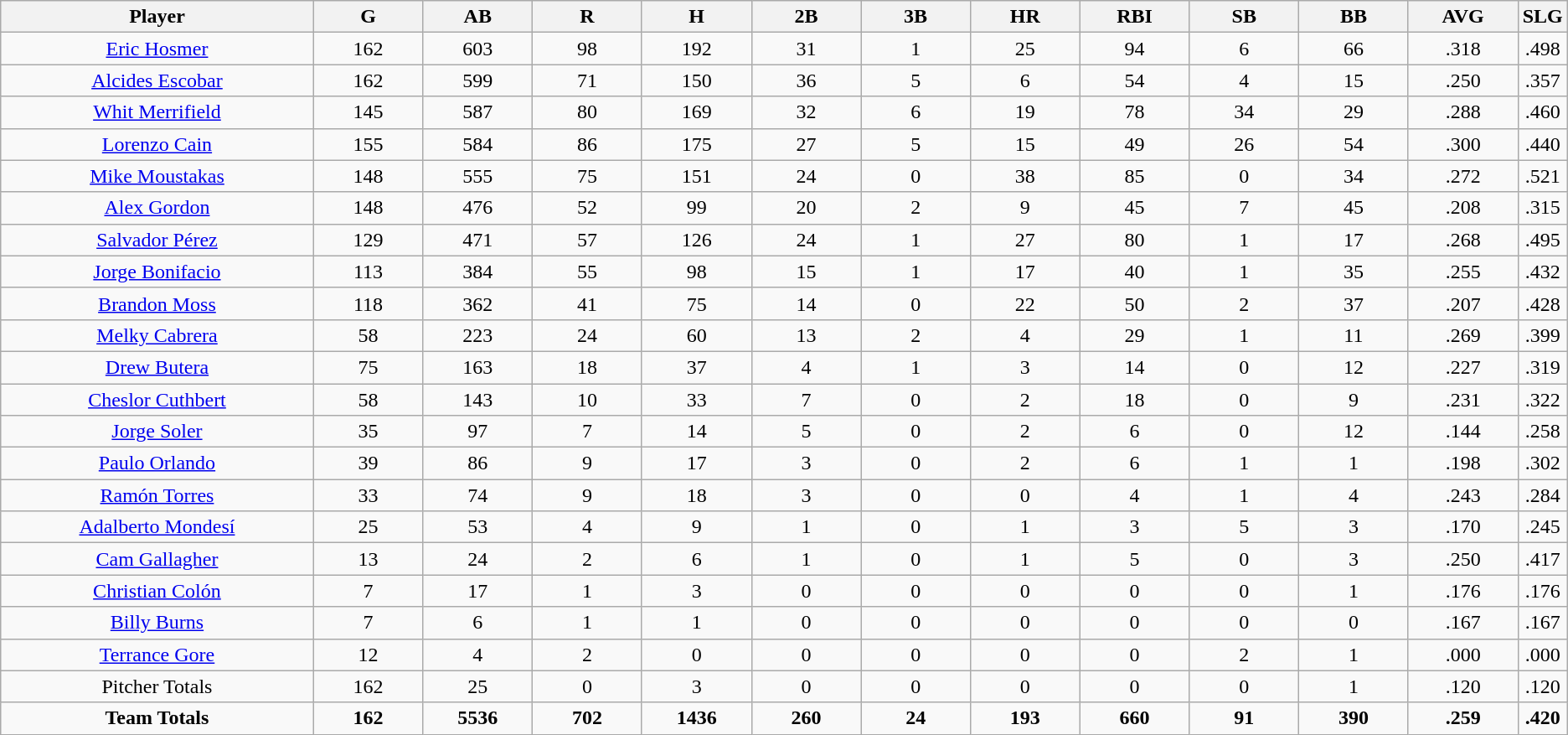<table class=wikitable style="text-align:center">
<tr>
<th bgcolor=#DDDDFF; width="20%">Player</th>
<th bgcolor=#DDDDFF; width="7%">G</th>
<th bgcolor=#DDDDFF; width="7%">AB</th>
<th bgcolor=#DDDDFF; width="7%">R</th>
<th bgcolor=#DDDDFF; width="7%">H</th>
<th bgcolor=#DDDDFF; width="7%">2B</th>
<th bgcolor=#DDDDFF; width="7%">3B</th>
<th bgcolor=#DDDDFF; width="7%">HR</th>
<th bgcolor=#DDDDFF; width="7%">RBI</th>
<th bgcolor=#DDDDFF; width="7%">SB</th>
<th bgcolor=#DDDDFF; width="7%">BB</th>
<th bgcolor=#DDDDFF; width="7%">AVG</th>
<th bgcolor=#DDDDFF; width="7%">SLG</th>
</tr>
<tr>
<td><a href='#'>Eric Hosmer</a></td>
<td>162</td>
<td>603</td>
<td>98</td>
<td>192</td>
<td>31</td>
<td>1</td>
<td>25</td>
<td>94</td>
<td>6</td>
<td>66</td>
<td>.318</td>
<td>.498</td>
</tr>
<tr>
<td><a href='#'>Alcides Escobar</a></td>
<td>162</td>
<td>599</td>
<td>71</td>
<td>150</td>
<td>36</td>
<td>5</td>
<td>6</td>
<td>54</td>
<td>4</td>
<td>15</td>
<td>.250</td>
<td>.357</td>
</tr>
<tr>
<td><a href='#'>Whit Merrifield</a></td>
<td>145</td>
<td>587</td>
<td>80</td>
<td>169</td>
<td>32</td>
<td>6</td>
<td>19</td>
<td>78</td>
<td>34</td>
<td>29</td>
<td>.288</td>
<td>.460</td>
</tr>
<tr>
<td><a href='#'>Lorenzo Cain</a></td>
<td>155</td>
<td>584</td>
<td>86</td>
<td>175</td>
<td>27</td>
<td>5</td>
<td>15</td>
<td>49</td>
<td>26</td>
<td>54</td>
<td>.300</td>
<td>.440</td>
</tr>
<tr>
<td><a href='#'>Mike Moustakas</a></td>
<td>148</td>
<td>555</td>
<td>75</td>
<td>151</td>
<td>24</td>
<td>0</td>
<td>38</td>
<td>85</td>
<td>0</td>
<td>34</td>
<td>.272</td>
<td>.521</td>
</tr>
<tr>
<td><a href='#'>Alex Gordon</a></td>
<td>148</td>
<td>476</td>
<td>52</td>
<td>99</td>
<td>20</td>
<td>2</td>
<td>9</td>
<td>45</td>
<td>7</td>
<td>45</td>
<td>.208</td>
<td>.315</td>
</tr>
<tr>
<td><a href='#'>Salvador Pérez</a></td>
<td>129</td>
<td>471</td>
<td>57</td>
<td>126</td>
<td>24</td>
<td>1</td>
<td>27</td>
<td>80</td>
<td>1</td>
<td>17</td>
<td>.268</td>
<td>.495</td>
</tr>
<tr>
<td><a href='#'>Jorge Bonifacio</a></td>
<td>113</td>
<td>384</td>
<td>55</td>
<td>98</td>
<td>15</td>
<td>1</td>
<td>17</td>
<td>40</td>
<td>1</td>
<td>35</td>
<td>.255</td>
<td>.432</td>
</tr>
<tr>
<td><a href='#'>Brandon Moss</a></td>
<td>118</td>
<td>362</td>
<td>41</td>
<td>75</td>
<td>14</td>
<td>0</td>
<td>22</td>
<td>50</td>
<td>2</td>
<td>37</td>
<td>.207</td>
<td>.428</td>
</tr>
<tr>
<td><a href='#'>Melky Cabrera</a></td>
<td>58</td>
<td>223</td>
<td>24</td>
<td>60</td>
<td>13</td>
<td>2</td>
<td>4</td>
<td>29</td>
<td>1</td>
<td>11</td>
<td>.269</td>
<td>.399</td>
</tr>
<tr>
<td><a href='#'>Drew Butera</a></td>
<td>75</td>
<td>163</td>
<td>18</td>
<td>37</td>
<td>4</td>
<td>1</td>
<td>3</td>
<td>14</td>
<td>0</td>
<td>12</td>
<td>.227</td>
<td>.319</td>
</tr>
<tr>
<td><a href='#'>Cheslor Cuthbert</a></td>
<td>58</td>
<td>143</td>
<td>10</td>
<td>33</td>
<td>7</td>
<td>0</td>
<td>2</td>
<td>18</td>
<td>0</td>
<td>9</td>
<td>.231</td>
<td>.322</td>
</tr>
<tr>
<td><a href='#'>Jorge Soler</a></td>
<td>35</td>
<td>97</td>
<td>7</td>
<td>14</td>
<td>5</td>
<td>0</td>
<td>2</td>
<td>6</td>
<td>0</td>
<td>12</td>
<td>.144</td>
<td>.258</td>
</tr>
<tr>
<td><a href='#'>Paulo Orlando</a></td>
<td>39</td>
<td>86</td>
<td>9</td>
<td>17</td>
<td>3</td>
<td>0</td>
<td>2</td>
<td>6</td>
<td>1</td>
<td>1</td>
<td>.198</td>
<td>.302</td>
</tr>
<tr>
<td><a href='#'>Ramón Torres</a></td>
<td>33</td>
<td>74</td>
<td>9</td>
<td>18</td>
<td>3</td>
<td>0</td>
<td>0</td>
<td>4</td>
<td>1</td>
<td>4</td>
<td>.243</td>
<td>.284</td>
</tr>
<tr>
<td><a href='#'>Adalberto Mondesí</a></td>
<td>25</td>
<td>53</td>
<td>4</td>
<td>9</td>
<td>1</td>
<td>0</td>
<td>1</td>
<td>3</td>
<td>5</td>
<td>3</td>
<td>.170</td>
<td>.245</td>
</tr>
<tr>
<td><a href='#'>Cam Gallagher</a></td>
<td>13</td>
<td>24</td>
<td>2</td>
<td>6</td>
<td>1</td>
<td>0</td>
<td>1</td>
<td>5</td>
<td>0</td>
<td>3</td>
<td>.250</td>
<td>.417</td>
</tr>
<tr>
<td><a href='#'>Christian Colón</a></td>
<td>7</td>
<td>17</td>
<td>1</td>
<td>3</td>
<td>0</td>
<td>0</td>
<td>0</td>
<td>0</td>
<td>0</td>
<td>1</td>
<td>.176</td>
<td>.176</td>
</tr>
<tr>
<td><a href='#'>Billy Burns</a></td>
<td>7</td>
<td>6</td>
<td>1</td>
<td>1</td>
<td>0</td>
<td>0</td>
<td>0</td>
<td>0</td>
<td>0</td>
<td>0</td>
<td>.167</td>
<td>.167</td>
</tr>
<tr>
<td><a href='#'>Terrance Gore</a></td>
<td>12</td>
<td>4</td>
<td>2</td>
<td>0</td>
<td>0</td>
<td>0</td>
<td>0</td>
<td>0</td>
<td>2</td>
<td>1</td>
<td>.000</td>
<td>.000</td>
</tr>
<tr>
<td>Pitcher Totals</td>
<td>162</td>
<td>25</td>
<td>0</td>
<td>3</td>
<td>0</td>
<td>0</td>
<td>0</td>
<td>0</td>
<td>0</td>
<td>1</td>
<td>.120</td>
<td>.120</td>
</tr>
<tr>
<td><strong>Team Totals</strong></td>
<td><strong>162</strong></td>
<td><strong>5536</strong></td>
<td><strong>702</strong></td>
<td><strong>1436</strong></td>
<td><strong>260</strong></td>
<td><strong>24</strong></td>
<td><strong>193</strong></td>
<td><strong>660</strong></td>
<td><strong>91</strong></td>
<td><strong>390</strong></td>
<td><strong>.259</strong></td>
<td><strong>.420</strong></td>
</tr>
</table>
